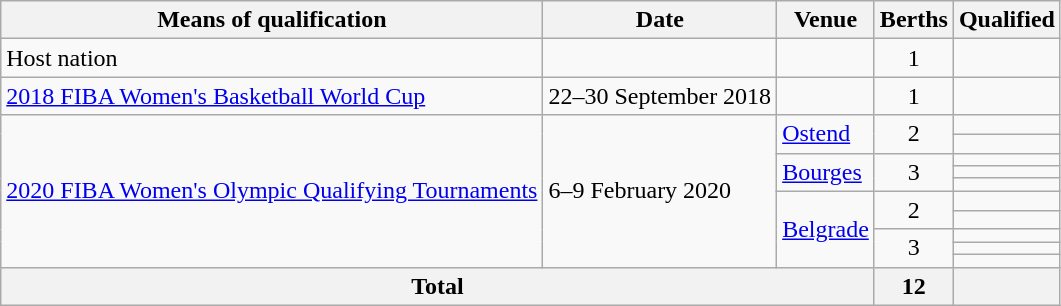<table class="wikitable">
<tr>
<th>Means of qualification</th>
<th>Date</th>
<th>Venue</th>
<th>Berths</th>
<th>Qualified</th>
</tr>
<tr>
<td>Host nation</td>
<td></td>
<td></td>
<td style="text-align:center;">1</td>
<td></td>
</tr>
<tr>
<td><a href='#'>2018 FIBA Women's Basketball World Cup</a></td>
<td>22–30 September 2018</td>
<td></td>
<td style="text-align:center;">1</td>
<td></td>
</tr>
<tr>
<td rowspan="10"><a href='#'>2020 FIBA Women's Olympic Qualifying Tournaments</a></td>
<td rowspan="10">6–9 February 2020</td>
<td rowspan=2> <a href='#'>Ostend</a></td>
<td rowspan=2 style="text-align:center;">2</td>
<td></td>
</tr>
<tr>
<td></td>
</tr>
<tr>
<td rowspan=3> <a href='#'>Bourges</a></td>
<td rowspan=3 align=center>3</td>
<td></td>
</tr>
<tr>
<td></td>
</tr>
<tr>
<td></td>
</tr>
<tr>
<td rowspan=5> <a href='#'>Belgrade</a></td>
<td rowspan=2 align=center>2</td>
<td></td>
</tr>
<tr>
<td></td>
</tr>
<tr>
<td rowspan=3 align=center>3</td>
<td></td>
</tr>
<tr>
<td></td>
</tr>
<tr>
<td></td>
</tr>
<tr>
<th colspan="3">Total</th>
<th>12</th>
<th></th>
</tr>
</table>
